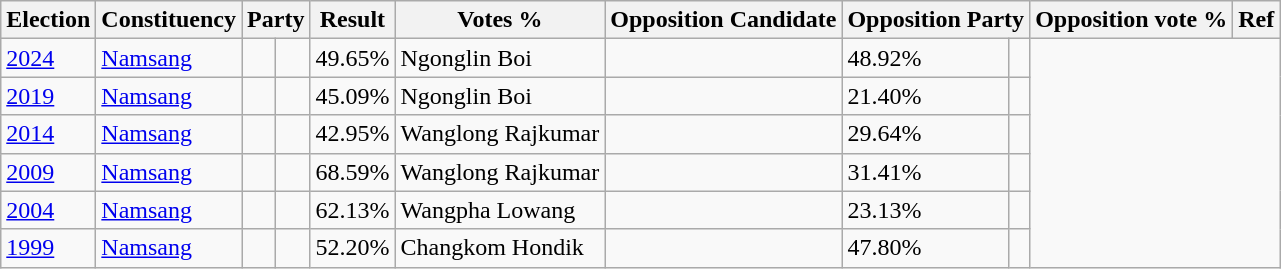<table class="wikitable sortable">
<tr>
<th>Election</th>
<th>Constituency</th>
<th colspan="2">Party</th>
<th>Result</th>
<th>Votes %</th>
<th>Opposition Candidate</th>
<th colspan="2">Opposition Party</th>
<th>Opposition vote %</th>
<th>Ref</th>
</tr>
<tr>
<td><a href='#'>2024</a></td>
<td><a href='#'>Namsang</a></td>
<td></td>
<td></td>
<td>49.65%</td>
<td>Ngonglin Boi</td>
<td></td>
<td>48.92%</td>
<td></td>
</tr>
<tr>
<td><a href='#'>2019</a></td>
<td><a href='#'>Namsang</a></td>
<td></td>
<td></td>
<td>45.09%</td>
<td>Ngonglin Boi</td>
<td></td>
<td>21.40%</td>
<td></td>
</tr>
<tr>
<td><a href='#'>2014</a></td>
<td><a href='#'>Namsang</a></td>
<td></td>
<td></td>
<td>42.95%</td>
<td>Wanglong Rajkumar</td>
<td></td>
<td>29.64%</td>
<td></td>
</tr>
<tr>
<td><a href='#'>2009</a></td>
<td><a href='#'>Namsang</a></td>
<td></td>
<td></td>
<td>68.59%</td>
<td>Wanglong Rajkumar</td>
<td></td>
<td>31.41%</td>
<td></td>
</tr>
<tr>
<td><a href='#'>2004</a></td>
<td><a href='#'>Namsang</a></td>
<td></td>
<td></td>
<td>62.13%</td>
<td>Wangpha Lowang</td>
<td></td>
<td>23.13%</td>
<td></td>
</tr>
<tr>
<td><a href='#'>1999</a></td>
<td><a href='#'>Namsang</a></td>
<td></td>
<td></td>
<td>52.20%</td>
<td>Changkom Hondik</td>
<td></td>
<td>47.80%</td>
<td></td>
</tr>
</table>
